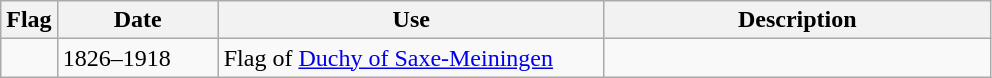<table class="wikitable">
<tr>
<th>Flag</th>
<th style="width:100px">Date</th>
<th style="width:250px">Use</th>
<th style="width:250px">Description</th>
</tr>
<tr>
<td></td>
<td>1826–1918</td>
<td>Flag of <a href='#'>Duchy of Saxe-Meiningen</a></td>
<td></td>
</tr>
</table>
